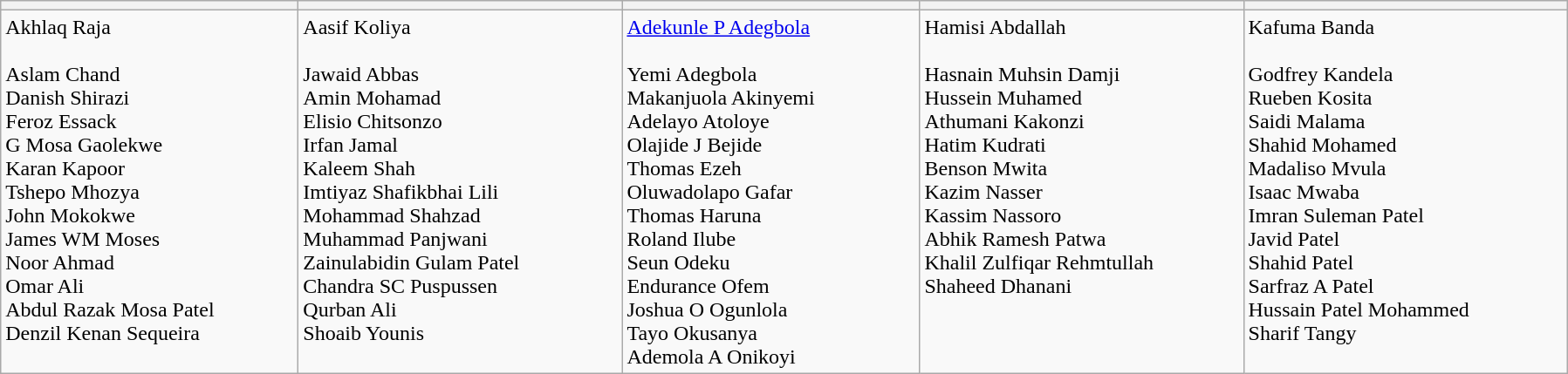<table class="wikitable">
<tr>
<th width=220></th>
<th width=240></th>
<th width=220></th>
<th width=240></th>
<th width=240></th>
</tr>
<tr>
<td valign=top>Akhlaq Raja<br><br>Aslam Chand<br>
Danish Shirazi<br>
Feroz Essack<br>
G Mosa Gaolekwe<br>
Karan Kapoor<br>
Tshepo Mhozya<br>
John Mokokwe<br>
James WM Moses<br>
Noor Ahmad<br>
Omar Ali<br>
Abdul Razak Mosa Patel<br>
Denzil Kenan Sequeira<br></td>
<td valign=top>Aasif Koliya<br><br>Jawaid Abbas<br>
Amin Mohamad<br>
Elisio Chitsonzo<br>
Irfan Jamal<br>
Kaleem Shah<br>
Imtiyaz Shafikbhai Lili<br>
Mohammad Shahzad<br>
Muhammad Panjwani<br>
Zainulabidin Gulam Patel<br>
Chandra SC Puspussen<br>
Qurban Ali<br>
Shoaib Younis<br></td>
<td valign=top><a href='#'>Adekunle P Adegbola</a><br><br>Yemi Adegbola<br>
Makanjuola Akinyemi<br>
Adelayo Atoloye<br>
Olajide J Bejide<br>
Thomas Ezeh<br>
Oluwadolapo Gafar<br>
Thomas Haruna<br>
Roland Ilube<br>
Seun Odeku<br>
Endurance Ofem<br>
Joshua O Ogunlola<br>
Tayo Okusanya<br>
Ademola A Onikoyi<br></td>
<td valign=top>Hamisi Abdallah<br><br>Hasnain Muhsin Damji<br>
Hussein Muhamed<br>
Athumani Kakonzi<br>
Hatim Kudrati<br>
Benson Mwita<br>
Kazim Nasser<br>
Kassim Nassoro<br>
Abhik Ramesh Patwa<br>
Khalil Zulfiqar Rehmtullah <br>
Shaheed Dhanani</td>
<td valign=top>Kafuma Banda<br><br>Godfrey Kandela<br>
Rueben Kosita<br>
Saidi Malama<br>
Shahid Mohamed<br>
Madaliso Mvula<br>
Isaac Mwaba<br>
Imran Suleman Patel<br>
Javid Patel<br>
Shahid Patel<br>
Sarfraz A Patel<br>
Hussain Patel Mohammed<br>
Sharif Tangy<br></td>
</tr>
</table>
